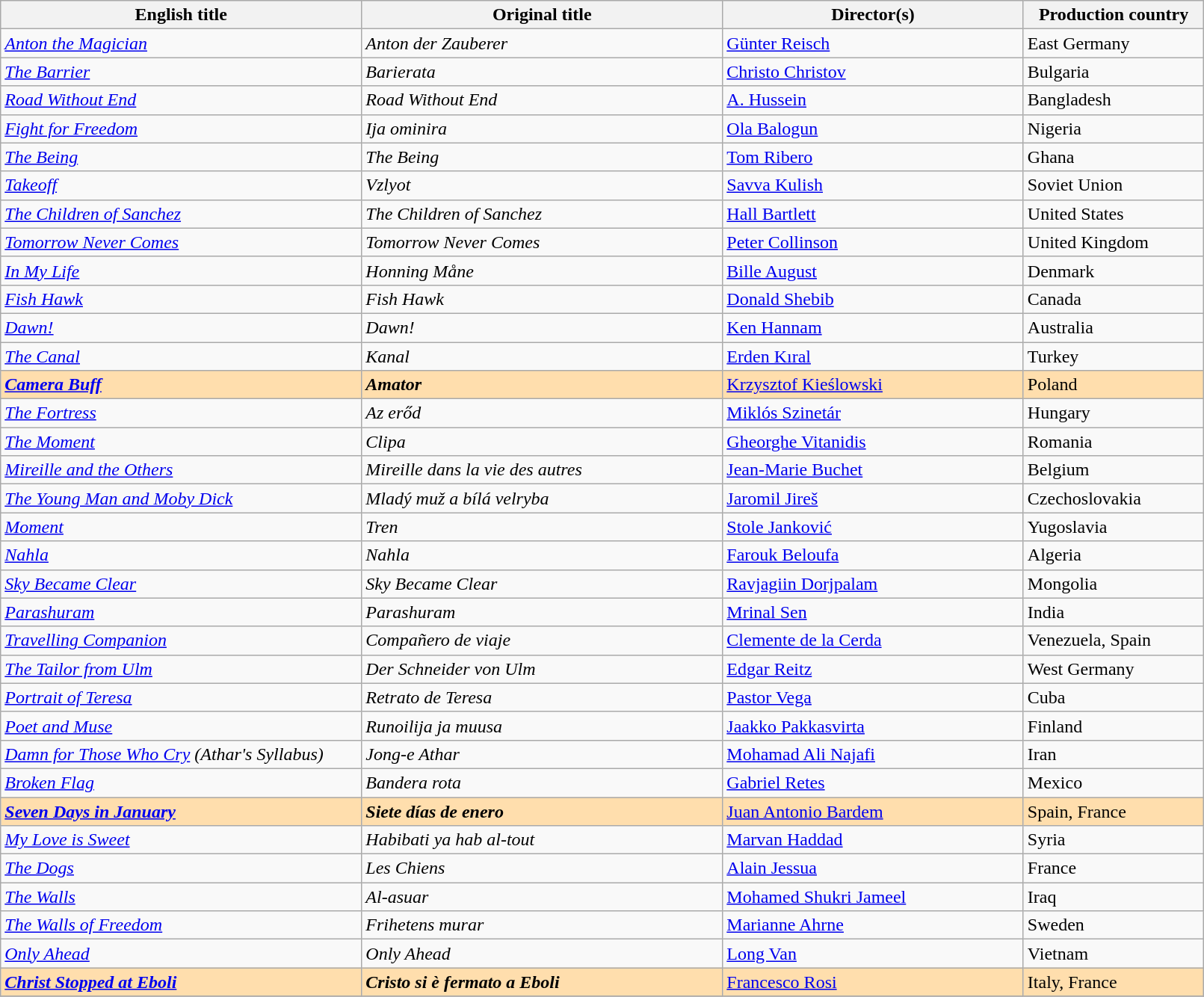<table class="sortable wikitable" width="85%" cellpadding="5">
<tr>
<th width="30%">English title</th>
<th width="30%">Original title</th>
<th width="25%">Director(s)</th>
<th width="15%">Production country</th>
</tr>
<tr>
<td><em><a href='#'>Anton the Magician</a></em></td>
<td><em>Anton der Zauberer</em></td>
<td><a href='#'>Günter Reisch</a></td>
<td>East Germany</td>
</tr>
<tr>
<td><em><a href='#'>The Barrier</a></em></td>
<td><em>Barierata</em></td>
<td><a href='#'>Christo Christov</a></td>
<td>Bulgaria</td>
</tr>
<tr>
<td><em><a href='#'>Road Without End</a></em></td>
<td><em>Road Without End</em></td>
<td><a href='#'>A. Hussein</a></td>
<td>Bangladesh</td>
</tr>
<tr>
<td><em><a href='#'>Fight for Freedom</a></em></td>
<td><em>Ija ominira</em></td>
<td><a href='#'>Ola Balogun</a></td>
<td>Nigeria</td>
</tr>
<tr>
<td><em><a href='#'>The Being</a></em></td>
<td><em>The Being</em></td>
<td><a href='#'>Tom Ribero</a></td>
<td>Ghana</td>
</tr>
<tr>
<td><em><a href='#'>Takeoff</a></em></td>
<td><em>Vzlyot</em></td>
<td><a href='#'>Savva Kulish</a></td>
<td>Soviet Union</td>
</tr>
<tr>
<td><em><a href='#'>The Children of Sanchez</a></em></td>
<td><em>The Children of Sanchez</em></td>
<td><a href='#'>Hall Bartlett</a></td>
<td>United States</td>
</tr>
<tr>
<td><em><a href='#'>Tomorrow Never Comes</a></em></td>
<td><em>Tomorrow Never Comes</em></td>
<td><a href='#'>Peter Collinson</a></td>
<td>United Kingdom</td>
</tr>
<tr>
<td><em><a href='#'>In My Life</a></em></td>
<td><em>Honning Måne</em></td>
<td><a href='#'>Bille August</a></td>
<td>Denmark</td>
</tr>
<tr>
<td><em><a href='#'>Fish Hawk</a></em></td>
<td><em>Fish Hawk</em></td>
<td><a href='#'>Donald Shebib</a></td>
<td>Canada</td>
</tr>
<tr>
<td><em><a href='#'>Dawn!</a></em></td>
<td><em>Dawn!</em></td>
<td><a href='#'>Ken Hannam</a></td>
<td>Australia</td>
</tr>
<tr>
<td><em><a href='#'>The Canal</a></em></td>
<td><em>Kanal</em></td>
<td><a href='#'>Erden Kıral</a></td>
<td>Turkey</td>
</tr>
<tr style="background:#FFDEAD;">
<td><strong><em><a href='#'>Camera Buff</a></em></strong></td>
<td><strong><em>Amator</em></strong></td>
<td><a href='#'>Krzysztof Kieślowski</a></td>
<td>Poland</td>
</tr>
<tr>
<td><em><a href='#'>The Fortress</a></em></td>
<td><em>Az erőd</em></td>
<td><a href='#'>Miklós Szinetár</a></td>
<td>Hungary</td>
</tr>
<tr>
<td><em><a href='#'>The Moment</a></em></td>
<td><em>Clipa</em></td>
<td><a href='#'>Gheorghe Vitanidis</a></td>
<td>Romania</td>
</tr>
<tr>
<td><em><a href='#'>Mireille and the Others</a></em></td>
<td><em>Mireille dans la vie des autres</em></td>
<td><a href='#'>Jean-Marie Buchet</a></td>
<td>Belgium</td>
</tr>
<tr>
<td><em><a href='#'>The Young Man and Moby Dick</a></em></td>
<td><em>Mladý muž a bílá velryba</em></td>
<td><a href='#'>Jaromil Jireš</a></td>
<td>Czechoslovakia</td>
</tr>
<tr>
<td><em><a href='#'>Moment</a></em></td>
<td><em>Tren</em></td>
<td><a href='#'>Stole Janković</a></td>
<td>Yugoslavia</td>
</tr>
<tr>
<td><em><a href='#'>Nahla</a></em></td>
<td><em>Nahla</em></td>
<td><a href='#'>Farouk Beloufa</a></td>
<td>Algeria</td>
</tr>
<tr>
<td><em><a href='#'>Sky Became Clear</a></em></td>
<td><em>Sky Became Clear</em></td>
<td><a href='#'>Ravjagiin Dorjpalam</a></td>
<td>Mongolia</td>
</tr>
<tr>
<td><em><a href='#'>Parashuram</a></em></td>
<td><em>Parashuram</em></td>
<td><a href='#'>Mrinal Sen</a></td>
<td>India</td>
</tr>
<tr>
<td><em><a href='#'>Travelling Companion</a></em></td>
<td><em>Compañero de viaje</em></td>
<td><a href='#'>Clemente de la Cerda</a></td>
<td>Venezuela, Spain</td>
</tr>
<tr>
<td><em><a href='#'>The Tailor from Ulm</a></em></td>
<td><em>Der Schneider von Ulm</em></td>
<td><a href='#'>Edgar Reitz</a></td>
<td>West Germany</td>
</tr>
<tr>
<td><em><a href='#'>Portrait of Teresa</a></em></td>
<td><em>Retrato de Teresa</em></td>
<td><a href='#'>Pastor Vega</a></td>
<td>Cuba</td>
</tr>
<tr>
<td><em><a href='#'>Poet and Muse</a></em></td>
<td><em>Runoilija ja muusa</em></td>
<td><a href='#'>Jaakko Pakkasvirta</a></td>
<td>Finland</td>
</tr>
<tr>
<td><em><a href='#'>Damn for Those Who Cry</a> (Athar's Syllabus)</em></td>
<td><em>Jong-e Athar</em></td>
<td><a href='#'>Mohamad Ali Najafi</a></td>
<td>Iran</td>
</tr>
<tr>
<td><em><a href='#'>Broken Flag</a></em></td>
<td><em>Bandera rota</em></td>
<td><a href='#'>Gabriel Retes</a></td>
<td>Mexico</td>
</tr>
<tr style="background:#FFDEAD;">
<td><strong><em><a href='#'>Seven Days in January</a></em></strong></td>
<td><strong><em>Siete días de enero</em></strong></td>
<td><a href='#'>Juan Antonio Bardem</a></td>
<td>Spain, France</td>
</tr>
<tr>
<td><em><a href='#'>My Love is Sweet</a></em></td>
<td><em>Habibati ya hab al-tout</em></td>
<td><a href='#'>Marvan Haddad</a></td>
<td>Syria</td>
</tr>
<tr>
<td><em><a href='#'>The Dogs</a></em></td>
<td><em>Les Chiens</em></td>
<td><a href='#'>Alain Jessua</a></td>
<td>France</td>
</tr>
<tr>
<td><em><a href='#'>The Walls</a></em></td>
<td><em>Al-asuar</em></td>
<td><a href='#'>Mohamed Shukri Jameel</a></td>
<td>Iraq</td>
</tr>
<tr>
<td><em><a href='#'>The Walls of Freedom</a></em></td>
<td><em>Frihetens murar</em></td>
<td><a href='#'>Marianne Ahrne</a></td>
<td>Sweden</td>
</tr>
<tr>
<td><em><a href='#'>Only Ahead</a></em></td>
<td><em>Only Ahead</em></td>
<td><a href='#'>Long Van</a></td>
<td>Vietnam</td>
</tr>
<tr style="background:#FFDEAD;">
<td><strong><em><a href='#'>Christ Stopped at Eboli</a></em></strong></td>
<td><strong><em>Cristo si è fermato a Eboli</em></strong></td>
<td><a href='#'>Francesco Rosi</a></td>
<td>Italy, France</td>
</tr>
<tr>
</tr>
</table>
